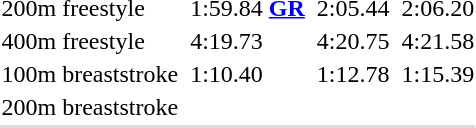<table>
<tr>
<td>200m freestyle</td>
<td></td>
<td>1:59.84 <strong><a href='#'>GR</a></strong></td>
<td></td>
<td>2:05.44</td>
<td></td>
<td>2:06.20</td>
</tr>
<tr>
<td>400m freestyle</td>
<td></td>
<td>4:19.73</td>
<td></td>
<td>4:20.75</td>
<td></td>
<td>4:21.58</td>
</tr>
<tr>
<td>100m breaststroke</td>
<td></td>
<td>1:10.40</td>
<td></td>
<td>1:12.78</td>
<td></td>
<td>1:15.39</td>
</tr>
<tr>
<td>200m breaststroke</td>
<td></td>
<td></td>
<td></td>
<td></td>
<td></td>
<td></td>
</tr>
<tr bgcolor=#DDDDDD>
<td colspan=7></td>
</tr>
</table>
